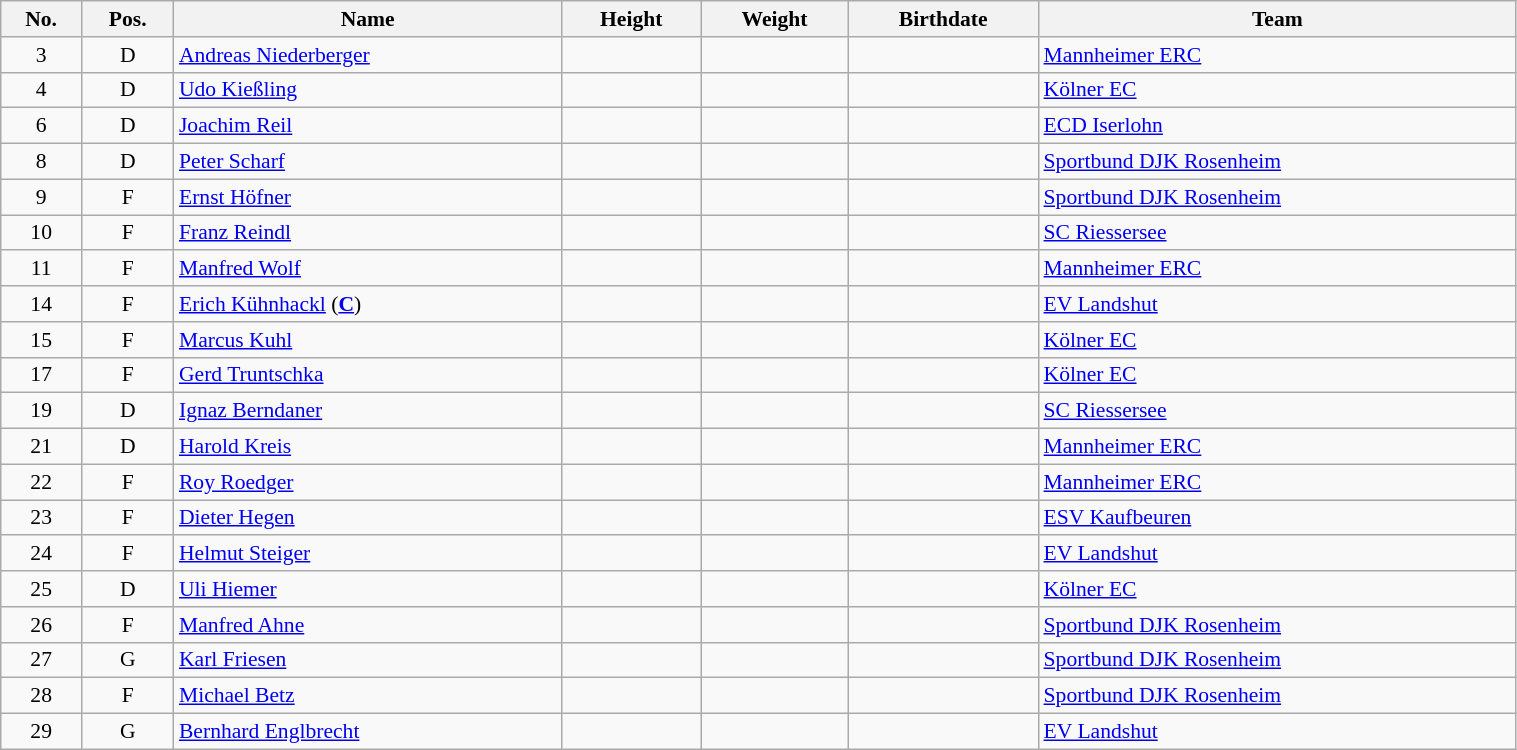<table class="wikitable sortable" width="80%" style="font-size: 90%; text-align: center;">
<tr>
<th>No.</th>
<th>Pos.</th>
<th>Name</th>
<th>Height</th>
<th>Weight</th>
<th>Birthdate</th>
<th>Team</th>
</tr>
<tr>
<td>3</td>
<td>D</td>
<td style="text-align:left;"><a href='#'>Andreas Niederberger</a></td>
<td></td>
<td></td>
<td style="text-align:right;"></td>
<td style="text-align:left;"> <a href='#'>Mannheimer ERC</a></td>
</tr>
<tr>
<td>4</td>
<td>D</td>
<td style="text-align:left;"><a href='#'>Udo Kießling</a></td>
<td></td>
<td></td>
<td style="text-align:right;"></td>
<td style="text-align:left;"> <a href='#'>Kölner EC</a></td>
</tr>
<tr>
<td>6</td>
<td>D</td>
<td style="text-align:left;"><a href='#'>Joachim Reil</a></td>
<td></td>
<td></td>
<td style="text-align:right;"></td>
<td style="text-align:left;"> <a href='#'>ECD Iserlohn</a></td>
</tr>
<tr>
<td>8</td>
<td>D</td>
<td style="text-align:left;"><a href='#'>Peter Scharf</a></td>
<td></td>
<td></td>
<td style="text-align:right;"></td>
<td style="text-align:left;"> <a href='#'>Sportbund DJK Rosenheim</a></td>
</tr>
<tr>
<td>9</td>
<td>F</td>
<td style="text-align:left;"><a href='#'>Ernst Höfner</a></td>
<td></td>
<td></td>
<td style="text-align:right;"></td>
<td style="text-align:left;"> <a href='#'>Sportbund DJK Rosenheim</a></td>
</tr>
<tr>
<td>10</td>
<td>F</td>
<td style="text-align:left;"><a href='#'>Franz Reindl</a></td>
<td></td>
<td></td>
<td style="text-align:right;"></td>
<td style="text-align:left;"> <a href='#'>SC Riessersee</a></td>
</tr>
<tr>
<td>11</td>
<td>F</td>
<td style="text-align:left;"><a href='#'>Manfred Wolf</a></td>
<td></td>
<td></td>
<td style="text-align:right;"></td>
<td style="text-align:left;"> <a href='#'>Mannheimer ERC</a></td>
</tr>
<tr>
<td>14</td>
<td>F</td>
<td style="text-align:left;"><a href='#'>Erich Kühnhackl</a> (<strong><a href='#'>C</a></strong>)</td>
<td></td>
<td></td>
<td style="text-align:right;"></td>
<td style="text-align:left;"> <a href='#'>EV Landshut</a></td>
</tr>
<tr>
<td>15</td>
<td>F</td>
<td style="text-align:left;"><a href='#'>Marcus Kuhl</a></td>
<td></td>
<td></td>
<td style="text-align:right;"></td>
<td style="text-align:left;"> <a href='#'>Kölner EC</a></td>
</tr>
<tr>
<td>17</td>
<td>F</td>
<td style="text-align:left;"><a href='#'>Gerd Truntschka</a></td>
<td></td>
<td></td>
<td style="text-align:right;"></td>
<td style="text-align:left;"> <a href='#'>Kölner EC</a></td>
</tr>
<tr>
<td>19</td>
<td>D</td>
<td style="text-align:left;"><a href='#'>Ignaz Berndaner</a></td>
<td></td>
<td></td>
<td style="text-align:right;"></td>
<td style="text-align:left;"> <a href='#'>SC Riessersee</a></td>
</tr>
<tr>
<td>21</td>
<td>D</td>
<td style="text-align:left;"><a href='#'>Harold Kreis</a></td>
<td></td>
<td></td>
<td style="text-align:right;"></td>
<td style="text-align:left;"> <a href='#'>Mannheimer ERC</a></td>
</tr>
<tr>
<td>22</td>
<td>F</td>
<td style="text-align:left;"><a href='#'>Roy Roedger</a></td>
<td></td>
<td></td>
<td style="text-align:right;"></td>
<td style="text-align:left;"> <a href='#'>Mannheimer ERC</a></td>
</tr>
<tr>
<td>23</td>
<td>F</td>
<td style="text-align:left;"><a href='#'>Dieter Hegen</a></td>
<td></td>
<td></td>
<td style="text-align:right;"></td>
<td style="text-align:left;"> <a href='#'>ESV Kaufbeuren</a></td>
</tr>
<tr>
<td>24</td>
<td>F</td>
<td style="text-align:left;"><a href='#'>Helmut Steiger</a></td>
<td></td>
<td></td>
<td style="text-align:right;"></td>
<td style="text-align:left;"> <a href='#'>EV Landshut</a></td>
</tr>
<tr>
<td>25</td>
<td>D</td>
<td style="text-align:left;"><a href='#'>Uli Hiemer</a></td>
<td></td>
<td></td>
<td style="text-align:right;"></td>
<td style="text-align:left;"> <a href='#'>Kölner EC</a></td>
</tr>
<tr>
<td>26</td>
<td>F</td>
<td style="text-align:left;"><a href='#'>Manfred Ahne</a></td>
<td></td>
<td></td>
<td style="text-align:right;"></td>
<td style="text-align:left;"> <a href='#'>Sportbund DJK Rosenheim</a></td>
</tr>
<tr>
<td>27</td>
<td>G</td>
<td style="text-align:left;"><a href='#'>Karl Friesen</a></td>
<td></td>
<td></td>
<td style="text-align:right;"></td>
<td style="text-align:left;"> <a href='#'>Sportbund DJK Rosenheim</a></td>
</tr>
<tr>
<td>28</td>
<td>F</td>
<td style="text-align:left;"><a href='#'>Michael Betz</a></td>
<td></td>
<td></td>
<td style="text-align:right;"></td>
<td style="text-align:left;"> <a href='#'>Sportbund DJK Rosenheim</a></td>
</tr>
<tr>
<td>29</td>
<td>G</td>
<td style="text-align:left;"><a href='#'>Bernhard Englbrecht</a></td>
<td></td>
<td></td>
<td style="text-align:right;"></td>
<td style="text-align:left;"> <a href='#'>EV Landshut</a></td>
</tr>
</table>
